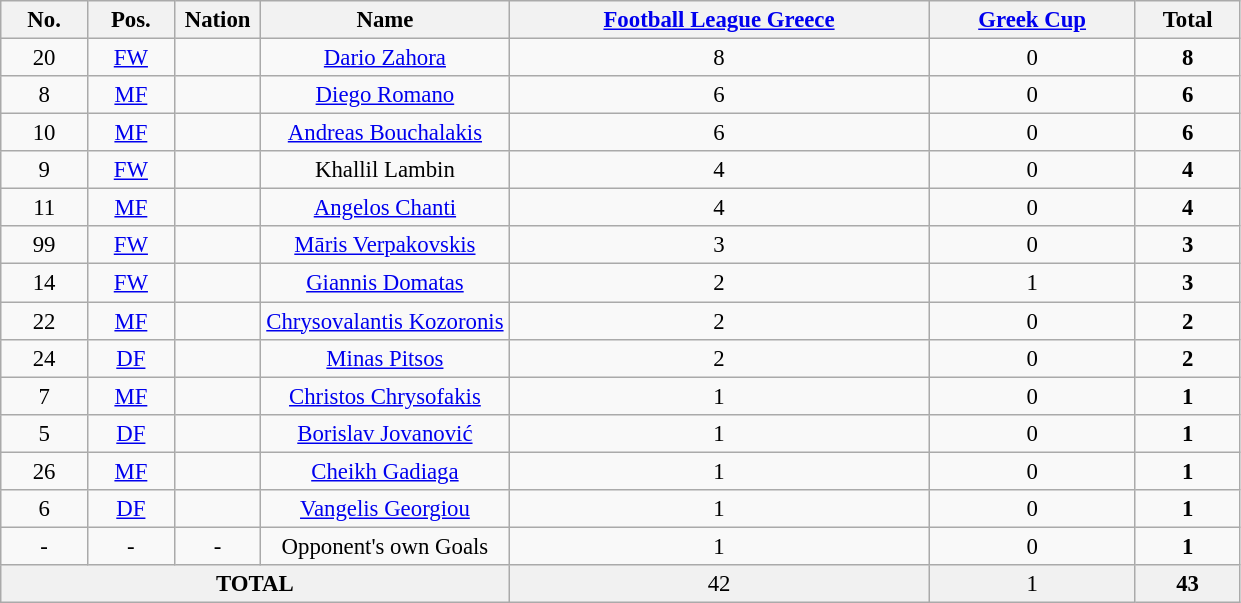<table class="wikitable sortable" style="font-size: 95%; text-align: center;">
<tr>
<th width="7%"><strong>No.</strong></th>
<th width="7%"><strong>Pos.</strong></th>
<th width="7%"><strong>Nation</strong></th>
<th width="20%"><strong>Name</strong></th>
<th><a href='#'>Football League Greece</a></th>
<th><a href='#'>Greek Cup</a></th>
<th>Total</th>
</tr>
<tr>
<td>20</td>
<td><a href='#'>FW</a></td>
<td></td>
<td><a href='#'>Dario Zahora</a></td>
<td>8 </td>
<td>0 </td>
<td><strong>8</strong> </td>
</tr>
<tr>
<td>8</td>
<td><a href='#'>MF</a></td>
<td></td>
<td><a href='#'>Diego Romano</a></td>
<td>6 </td>
<td>0 </td>
<td><strong>6</strong> </td>
</tr>
<tr>
<td>10</td>
<td><a href='#'>MF</a></td>
<td></td>
<td><a href='#'>Andreas Bouchalakis</a></td>
<td>6 </td>
<td>0 </td>
<td><strong>6</strong> </td>
</tr>
<tr>
<td>9</td>
<td><a href='#'>FW</a></td>
<td></td>
<td>Khallil Lambin</td>
<td>4 </td>
<td>0 </td>
<td><strong>4</strong> </td>
</tr>
<tr>
<td>11</td>
<td><a href='#'>MF</a></td>
<td></td>
<td><a href='#'>Angelos Chanti</a></td>
<td>4 </td>
<td>0 </td>
<td><strong>4</strong> </td>
</tr>
<tr>
<td>99</td>
<td><a href='#'>FW</a></td>
<td></td>
<td><a href='#'>Māris Verpakovskis</a></td>
<td>3 </td>
<td>0 </td>
<td><strong>3</strong> </td>
</tr>
<tr>
<td>14</td>
<td><a href='#'>FW</a></td>
<td></td>
<td><a href='#'>Giannis Domatas</a></td>
<td>2 </td>
<td>1 </td>
<td><strong>3</strong> </td>
</tr>
<tr>
<td>22</td>
<td><a href='#'>MF</a></td>
<td></td>
<td><a href='#'>Chrysovalantis Kozoronis</a></td>
<td>2 </td>
<td>0 </td>
<td><strong>2</strong> </td>
</tr>
<tr>
<td>24</td>
<td><a href='#'>DF</a></td>
<td></td>
<td><a href='#'>Minas Pitsos</a></td>
<td>2 </td>
<td>0 </td>
<td><strong>2</strong> </td>
</tr>
<tr>
<td>7</td>
<td><a href='#'>MF</a></td>
<td></td>
<td><a href='#'>Christos Chrysofakis</a></td>
<td>1 </td>
<td>0 </td>
<td><strong>1</strong> </td>
</tr>
<tr>
<td>5</td>
<td><a href='#'>DF</a></td>
<td></td>
<td><a href='#'>Borislav Jovanović</a></td>
<td>1 </td>
<td>0 </td>
<td><strong>1</strong> </td>
</tr>
<tr>
<td>26</td>
<td><a href='#'>MF</a></td>
<td></td>
<td><a href='#'>Cheikh Gadiaga</a></td>
<td>1 </td>
<td>0 </td>
<td><strong>1</strong> </td>
</tr>
<tr>
<td>6</td>
<td><a href='#'>DF</a></td>
<td></td>
<td><a href='#'>Vangelis Georgiou</a></td>
<td>1 </td>
<td>0 </td>
<td><strong>1</strong> </td>
</tr>
<tr>
<td><em>-</em></td>
<td><em>-</em></td>
<td><em>-</em></td>
<td>Opponent's own Goals</td>
<td>1 </td>
<td>0 </td>
<td><strong>1</strong> </td>
</tr>
<tr bgcolor="F1F1F1" >
<td colspan=4><strong>TOTAL</strong></td>
<td>42 </td>
<td>1 </td>
<td><strong>43</strong> </td>
</tr>
</table>
